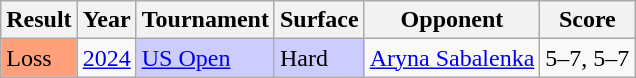<table class="sortable wikitable">
<tr>
<th>Result</th>
<th>Year</th>
<th>Tournament</th>
<th>Surface</th>
<th>Opponent</th>
<th class=unsortable>Score</th>
</tr>
<tr>
<td bgcolor=FFA07A>Loss</td>
<td><a href='#'>2024</a></td>
<td bgcolor=ccccff><a href='#'>US Open</a></td>
<td bgcolor=ccccff>Hard</td>
<td> <a href='#'>Aryna Sabalenka</a></td>
<td>5–7, 5–7</td>
</tr>
</table>
